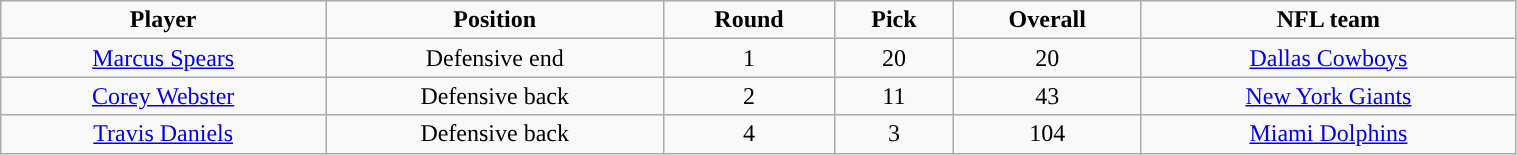<table class="wikitable" width="80%">
<tr align="center">
<td><strong>Player</strong></td>
<td><strong>Position</strong></td>
<td><strong>Round</strong></td>
<td><strong>Pick</strong></td>
<td><strong>Overall</strong></td>
<td><strong>NFL team</strong></td>
</tr>
<tr align="center" bgcolor="">
<td><a href='#'>Marcus Spears</a></td>
<td>Defensive end</td>
<td>1</td>
<td>20</td>
<td>20</td>
<td><a href='#'>Dallas Cowboys</a></td>
</tr>
<tr align="center" bgcolor="">
<td><a href='#'>Corey Webster</a></td>
<td>Defensive back</td>
<td>2</td>
<td>11</td>
<td>43</td>
<td><a href='#'>New York Giants</a></td>
</tr>
<tr align="center" bgcolor="">
<td><a href='#'>Travis Daniels</a></td>
<td>Defensive back</td>
<td>4</td>
<td>3</td>
<td>104</td>
<td><a href='#'>Miami Dolphins</a></td>
</tr>
</table>
